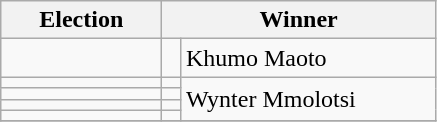<table class=wikitable>
<tr>
<th width=100>Election</th>
<th width=175 colspan=2>Winner</th>
</tr>
<tr>
<td></td>
<td width=5 bgcolor=></td>
<td>Khumo Maoto</td>
</tr>
<tr>
<td></td>
<td width=5 bgcolor=></td>
<td rowspan=4>Wynter Mmolotsi</td>
</tr>
<tr>
<td></td>
<td bgcolor=></td>
</tr>
<tr>
<td></td>
<td bgcolor=></td>
</tr>
<tr>
<td></td>
<td width=5 bgcolor=></td>
</tr>
<tr>
</tr>
</table>
